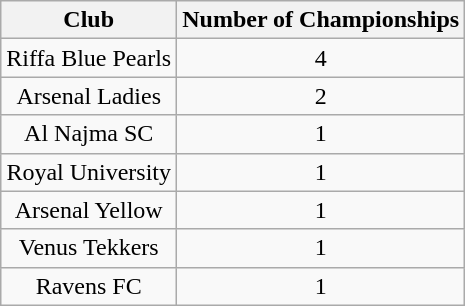<table class="wikitable" style="text-align:center;">
<tr>
<th>Club<br></th>
<th>Number of Championships</th>
</tr>
<tr>
<td style="text-align:left;">Riffa Blue Pearls</td>
<td>4</td>
</tr>
<tr>
<td>Arsenal Ladies</td>
<td>2</td>
</tr>
<tr>
<td>Al Najma SC</td>
<td>1</td>
</tr>
<tr>
<td>Royal University</td>
<td>1</td>
</tr>
<tr>
<td>Arsenal Yellow</td>
<td>1</td>
</tr>
<tr>
<td>Venus Tekkers</td>
<td>1</td>
</tr>
<tr>
<td>Ravens FC</td>
<td>1</td>
</tr>
</table>
